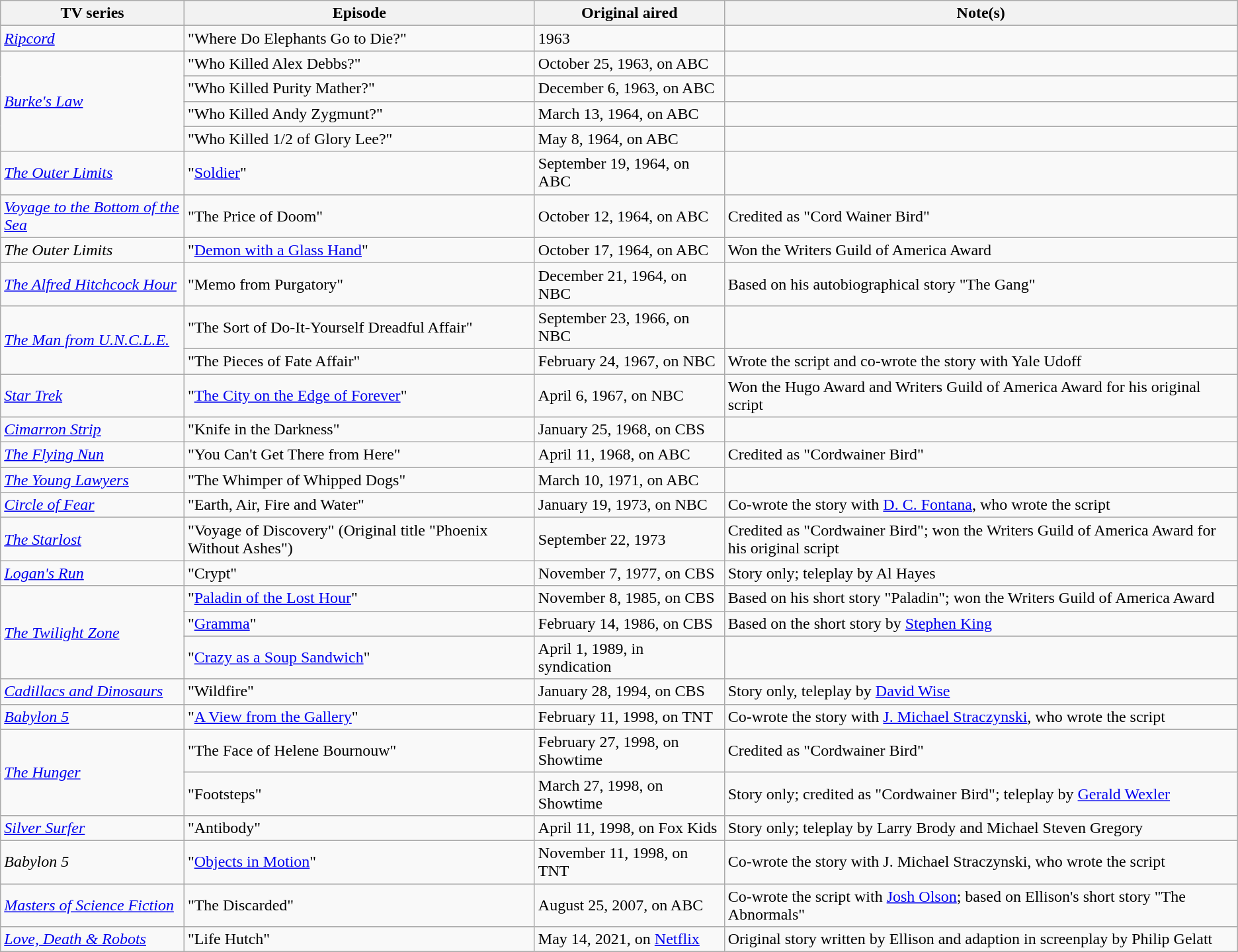<table class="wikitable sortable">
<tr>
<th>TV series</th>
<th>Episode</th>
<th>Original aired</th>
<th>Note(s)</th>
</tr>
<tr>
<td><em><a href='#'>Ripcord</a></em></td>
<td>"Where Do Elephants Go to Die?"</td>
<td>1963</td>
<td></td>
</tr>
<tr>
<td rowspan="4"><em><a href='#'>Burke's Law</a></em></td>
<td>"Who Killed Alex Debbs?"</td>
<td>October 25, 1963, on ABC</td>
<td></td>
</tr>
<tr>
<td>"Who Killed Purity Mather?"</td>
<td>December 6, 1963, on ABC</td>
<td></td>
</tr>
<tr>
<td>"Who Killed Andy Zygmunt?"</td>
<td>March 13, 1964, on ABC</td>
<td></td>
</tr>
<tr>
<td>"Who Killed 1/2 of Glory Lee?"</td>
<td>May 8, 1964, on ABC</td>
<td></td>
</tr>
<tr>
<td><em><a href='#'>The Outer Limits</a></em></td>
<td>"<a href='#'>Soldier</a>"</td>
<td>September 19, 1964, on ABC</td>
<td></td>
</tr>
<tr>
<td><em><a href='#'>Voyage to the Bottom of the Sea</a></em></td>
<td>"The Price of Doom"</td>
<td>October 12, 1964, on ABC</td>
<td>Credited as "Cord Wainer Bird"</td>
</tr>
<tr>
<td><em>The Outer Limits</em></td>
<td>"<a href='#'>Demon with a Glass Hand</a>"</td>
<td>October 17, 1964, on ABC</td>
<td>Won the Writers Guild of America Award</td>
</tr>
<tr>
<td><em><a href='#'>The Alfred Hitchcock Hour</a></em></td>
<td>"Memo from Purgatory"</td>
<td>December 21, 1964, on NBC</td>
<td>Based on his autobiographical story "The Gang"</td>
</tr>
<tr>
<td rowspan="2"><em><a href='#'>The Man from U.N.C.L.E.</a></em></td>
<td>"The Sort of Do-It-Yourself Dreadful Affair"</td>
<td>September 23, 1966, on NBC</td>
<td></td>
</tr>
<tr>
<td>"The Pieces of Fate Affair"</td>
<td>February 24, 1967, on NBC</td>
<td>Wrote the script and co-wrote the story with Yale Udoff</td>
</tr>
<tr>
<td><em><a href='#'>Star Trek</a></em></td>
<td>"<a href='#'>The City on the Edge of Forever</a>"</td>
<td>April 6, 1967, on NBC</td>
<td>Won the Hugo Award and Writers Guild of America Award for his original script </td>
</tr>
<tr>
<td><em><a href='#'>Cimarron Strip</a></em></td>
<td>"Knife in the Darkness"</td>
<td>January 25, 1968, on CBS</td>
<td></td>
</tr>
<tr>
<td><em><a href='#'>The Flying Nun</a></em></td>
<td>"You Can't Get There from Here"</td>
<td>April 11, 1968, on ABC</td>
<td>Credited as "Cordwainer Bird"</td>
</tr>
<tr>
<td><em><a href='#'>The Young Lawyers</a></em></td>
<td>"The Whimper of Whipped Dogs"</td>
<td>March 10, 1971, on ABC</td>
<td></td>
</tr>
<tr>
<td><em><a href='#'>Circle of Fear</a></em></td>
<td>"Earth, Air, Fire and Water"</td>
<td>January 19, 1973, on NBC</td>
<td>Co-wrote the story with <a href='#'>D. C. Fontana</a>, who wrote the script</td>
</tr>
<tr>
<td><em><a href='#'>The Starlost</a></em></td>
<td>"Voyage of Discovery" (Original title "Phoenix Without Ashes")</td>
<td>September 22, 1973</td>
<td>Credited as "Cordwainer Bird"; won the Writers Guild of America Award for his original script</td>
</tr>
<tr>
<td><em><a href='#'>Logan's Run</a></em></td>
<td>"Crypt"</td>
<td>November 7, 1977, on CBS</td>
<td>Story only; teleplay by Al Hayes</td>
</tr>
<tr>
<td rowspan="3"><em><a href='#'>The Twilight Zone</a></em></td>
<td>"<a href='#'>Paladin of the Lost Hour</a>"</td>
<td>November 8, 1985, on CBS</td>
<td>Based on his short story "Paladin"; won the Writers Guild of America Award</td>
</tr>
<tr>
<td>"<a href='#'>Gramma</a>"</td>
<td>February 14, 1986, on CBS</td>
<td>Based on the short story by <a href='#'>Stephen King</a></td>
</tr>
<tr>
<td>"<a href='#'>Crazy as a Soup Sandwich</a>"</td>
<td>April 1, 1989, in syndication</td>
<td></td>
</tr>
<tr>
<td><em><a href='#'>Cadillacs and Dinosaurs</a></em></td>
<td>"Wildfire"</td>
<td>January 28, 1994, on CBS</td>
<td>Story only, teleplay by <a href='#'>David Wise</a></td>
</tr>
<tr>
<td><em><a href='#'>Babylon 5</a></em></td>
<td>"<a href='#'>A View from the Gallery</a>"</td>
<td>February 11, 1998, on TNT</td>
<td>Co-wrote the story with <a href='#'>J. Michael Straczynski</a>, who wrote the script</td>
</tr>
<tr>
<td rowspan="2"><em><a href='#'>The Hunger</a></em></td>
<td>"The Face of Helene Bournouw"</td>
<td>February 27, 1998, on Showtime</td>
<td>Credited as "Cordwainer Bird"</td>
</tr>
<tr>
<td>"Footsteps"</td>
<td>March 27, 1998, on Showtime</td>
<td>Story only; credited as "Cordwainer Bird"; teleplay by <a href='#'>Gerald Wexler</a></td>
</tr>
<tr>
<td><em><a href='#'>Silver Surfer</a></em></td>
<td>"Antibody"</td>
<td>April 11, 1998, on Fox Kids</td>
<td>Story only; teleplay by Larry Brody and Michael Steven Gregory</td>
</tr>
<tr>
<td><em>Babylon 5</em></td>
<td>"<a href='#'>Objects in Motion</a>"</td>
<td>November 11, 1998, on TNT</td>
<td>Co-wrote the story with J. Michael Straczynski, who wrote the script</td>
</tr>
<tr>
<td><em><a href='#'>Masters of Science Fiction</a></em></td>
<td>"The Discarded"</td>
<td>August 25, 2007, on ABC</td>
<td>Co-wrote the script with <a href='#'>Josh Olson</a>; based on Ellison's short story "The Abnormals"</td>
</tr>
<tr>
<td><em><a href='#'>Love, Death & Robots</a></em></td>
<td>"Life Hutch"</td>
<td>May 14, 2021, on <a href='#'>Netflix</a></td>
<td>Original story written by Ellison and adaption in screenplay by Philip Gelatt</td>
</tr>
</table>
